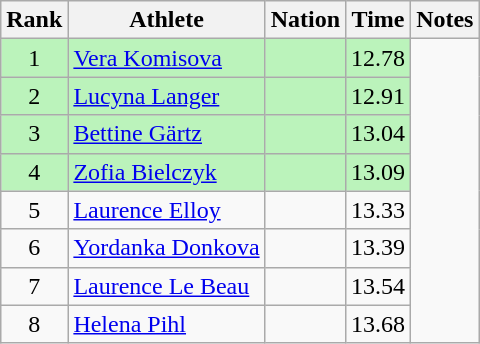<table class="wikitable sortable" style="text-align:center">
<tr>
<th>Rank</th>
<th>Athlete</th>
<th>Nation</th>
<th>Time</th>
<th>Notes</th>
</tr>
<tr style="background:#bbf3bb;">
<td>1</td>
<td align=left><a href='#'>Vera Komisova</a></td>
<td align=left></td>
<td>12.78</td>
</tr>
<tr style="background:#bbf3bb;">
<td>2</td>
<td align=left><a href='#'>Lucyna Langer</a></td>
<td align=left></td>
<td>12.91</td>
</tr>
<tr style="background:#bbf3bb;">
<td>3</td>
<td align=left><a href='#'>Bettine Gärtz</a></td>
<td align=left></td>
<td>13.04</td>
</tr>
<tr style="background:#bbf3bb;">
<td>4</td>
<td align=left><a href='#'>Zofia Bielczyk</a></td>
<td align=left></td>
<td>13.09</td>
</tr>
<tr>
<td>5</td>
<td align=left><a href='#'>Laurence Elloy</a></td>
<td align=left></td>
<td>13.33</td>
</tr>
<tr>
<td>6</td>
<td align=left><a href='#'>Yordanka Donkova</a></td>
<td align=left></td>
<td>13.39</td>
</tr>
<tr>
<td>7</td>
<td align=left><a href='#'>Laurence Le Beau</a></td>
<td align=left></td>
<td>13.54</td>
</tr>
<tr>
<td>8</td>
<td align=left><a href='#'>Helena Pihl</a></td>
<td align=left></td>
<td>13.68</td>
</tr>
</table>
